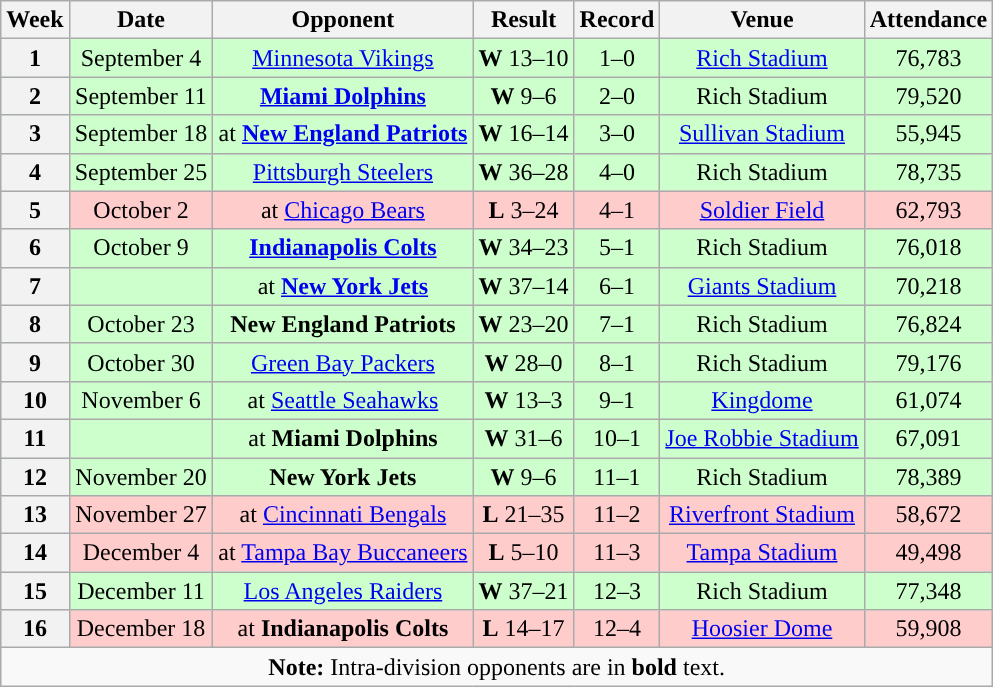<table class="wikitable" style="text-align:center">
<tr>
<th>Week</th>
<th>Date</th>
<th>Opponent</th>
<th>Result</th>
<th>Record</th>
<th>Venue</th>
<th>Attendance</th>
</tr>
<tr style="background:#cfc">
<th>1</th>
<td>September 4</td>
<td><a href='#'>Minnesota Vikings</a></td>
<td><strong>W</strong> 13–10</td>
<td>1–0</td>
<td><a href='#'>Rich Stadium</a></td>
<td>76,783</td>
</tr>
<tr style="background:#cfc">
<th>2</th>
<td>September 11</td>
<td><strong><a href='#'>Miami Dolphins</a></strong></td>
<td><strong>W</strong> 9–6</td>
<td>2–0</td>
<td>Rich Stadium</td>
<td>79,520</td>
</tr>
<tr style="background:#cfc">
<th>3</th>
<td>September 18</td>
<td>at <strong><a href='#'>New England Patriots</a></strong></td>
<td><strong>W</strong> 16–14</td>
<td>3–0</td>
<td><a href='#'>Sullivan Stadium</a></td>
<td>55,945</td>
</tr>
<tr style="background:#cfc">
<th>4</th>
<td>September 25</td>
<td><a href='#'>Pittsburgh Steelers</a></td>
<td><strong>W</strong> 36–28</td>
<td>4–0</td>
<td>Rich Stadium</td>
<td>78,735</td>
</tr>
<tr style="background:#fcc">
<th>5</th>
<td>October 2</td>
<td>at <a href='#'>Chicago Bears</a></td>
<td><strong>L</strong> 3–24</td>
<td>4–1</td>
<td><a href='#'>Soldier Field</a></td>
<td>62,793</td>
</tr>
<tr style="background:#cfc">
<th>6</th>
<td>October 9</td>
<td><strong><a href='#'>Indianapolis Colts</a></strong></td>
<td><strong>W</strong> 34–23</td>
<td>5–1</td>
<td>Rich Stadium</td>
<td>76,018</td>
</tr>
<tr style="background:#cfc">
<th>7</th>
<td></td>
<td>at <strong><a href='#'>New York Jets</a></strong></td>
<td><strong>W</strong> 37–14</td>
<td>6–1</td>
<td><a href='#'>Giants Stadium</a></td>
<td>70,218</td>
</tr>
<tr style="background:#cfc">
<th>8</th>
<td>October 23</td>
<td><strong>New England Patriots</strong></td>
<td><strong>W</strong> 23–20</td>
<td>7–1</td>
<td>Rich Stadium</td>
<td>76,824</td>
</tr>
<tr style="background:#cfc">
<th>9</th>
<td>October 30</td>
<td><a href='#'>Green Bay Packers</a></td>
<td><strong>W</strong> 28–0</td>
<td>8–1</td>
<td>Rich Stadium</td>
<td>79,176</td>
</tr>
<tr style="background:#cfc">
<th>10</th>
<td>November 6</td>
<td>at <a href='#'>Seattle Seahawks</a></td>
<td><strong>W</strong> 13–3</td>
<td>9–1</td>
<td><a href='#'>Kingdome</a></td>
<td>61,074</td>
</tr>
<tr style="background:#cfc">
<th>11</th>
<td></td>
<td>at <strong>Miami Dolphins</strong></td>
<td><strong>W</strong> 31–6</td>
<td>10–1</td>
<td><a href='#'>Joe Robbie Stadium</a></td>
<td>67,091</td>
</tr>
<tr style="background:#cfc">
<th>12</th>
<td>November 20</td>
<td><strong>New York Jets</strong></td>
<td><strong>W</strong> 9–6 </td>
<td>11–1</td>
<td>Rich Stadium</td>
<td>78,389</td>
</tr>
<tr style="background:#fcc">
<th>13</th>
<td>November 27</td>
<td>at <a href='#'>Cincinnati Bengals</a></td>
<td><strong>L</strong> 21–35</td>
<td>11–2</td>
<td><a href='#'>Riverfront Stadium</a></td>
<td>58,672</td>
</tr>
<tr style="background:#fcc">
<th>14</th>
<td>December 4</td>
<td>at <a href='#'>Tampa Bay Buccaneers</a></td>
<td><strong>L</strong> 5–10</td>
<td>11–3</td>
<td><a href='#'>Tampa Stadium</a></td>
<td>49,498</td>
</tr>
<tr style="background:#cfc">
<th>15</th>
<td>December 11</td>
<td><a href='#'>Los Angeles Raiders</a></td>
<td><strong>W</strong> 37–21</td>
<td>12–3</td>
<td>Rich Stadium</td>
<td>77,348</td>
</tr>
<tr style="background:#fcc">
<th>16</th>
<td>December 18</td>
<td>at <strong>Indianapolis Colts</strong></td>
<td><strong>L</strong> 14–17</td>
<td>12–4</td>
<td><a href='#'>Hoosier Dome</a></td>
<td>59,908</td>
</tr>
<tr>
<td colspan="8"><strong>Note:</strong> Intra-division opponents are in <strong>bold</strong> text.</td>
</tr>
</table>
